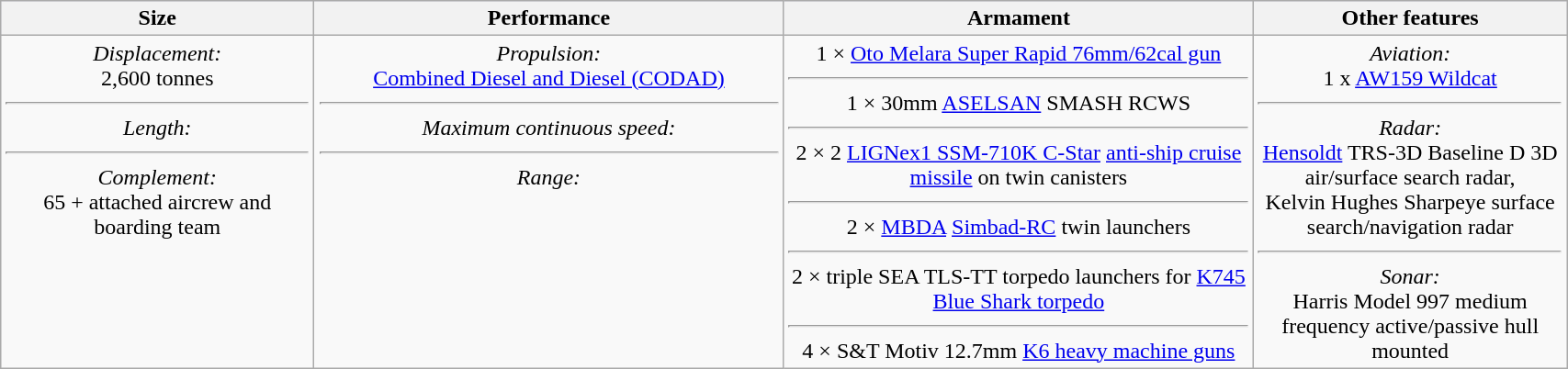<table class="wikitable"  style="width:90%; text-align:center;">
<tr style="background:lavender;">
<th>Size</th>
<th>Performance</th>
<th>Armament</th>
<th>Other features</th>
</tr>
<tr>
<td style="vertical-align:top; width:20%;"><em>Displacement:</em><br>2,600 tonnes <hr><em>Length:</em><br> <hr><em>Complement:</em><br>65 + attached aircrew and boarding team</td>
<td style="vertical-align:top; width:30%;"><em>Propulsion:</em><br><a href='#'>Combined Diesel and Diesel (CODAD)</a> <hr><em>Maximum continuous speed:</em><br> <hr><em>Range:</em><br></td>
<td style="vertical-align:top; width:30%;">1 × <a href='#'>Oto Melara Super Rapid 76mm/62cal gun</a> <hr>1 × 30mm <a href='#'>ASELSAN</a> SMASH RCWS <hr>2 × 2 <a href='#'>LIGNex1 SSM-710K C-Star</a> <a href='#'>anti-ship cruise missile</a> on twin canisters <hr>2 × <a href='#'>MBDA</a> <a href='#'>Simbad-RC</a> twin launchers <hr>2 × triple SEA TLS-TT torpedo launchers for <a href='#'>K745 Blue Shark torpedo</a> <hr>4 × S&T Motiv 12.7mm <a href='#'>K6 heavy machine guns</a></td>
<td style="vertical-align:top; width:20%;"><em>Aviation:</em><br>1 x <a href='#'>AW159 Wildcat</a><hr><em>Radar:</em><br><a href='#'>Hensoldt</a> TRS-3D Baseline D 3D air/surface search radar,<br>Kelvin Hughes Sharpeye surface search/navigation radar<hr><em>Sonar:</em><br>Harris Model 997 medium frequency active/passive hull mounted</td>
</tr>
</table>
